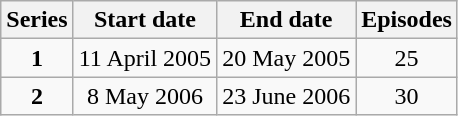<table class="wikitable" style="text-align: center;">
<tr>
<th>Series</th>
<th>Start date</th>
<th>End date</th>
<th>Episodes</th>
</tr>
<tr>
<td><strong>1</strong></td>
<td>11 April 2005</td>
<td>20 May 2005</td>
<td>25</td>
</tr>
<tr>
<td><strong>2</strong></td>
<td>8 May 2006</td>
<td>23 June 2006</td>
<td>30</td>
</tr>
</table>
